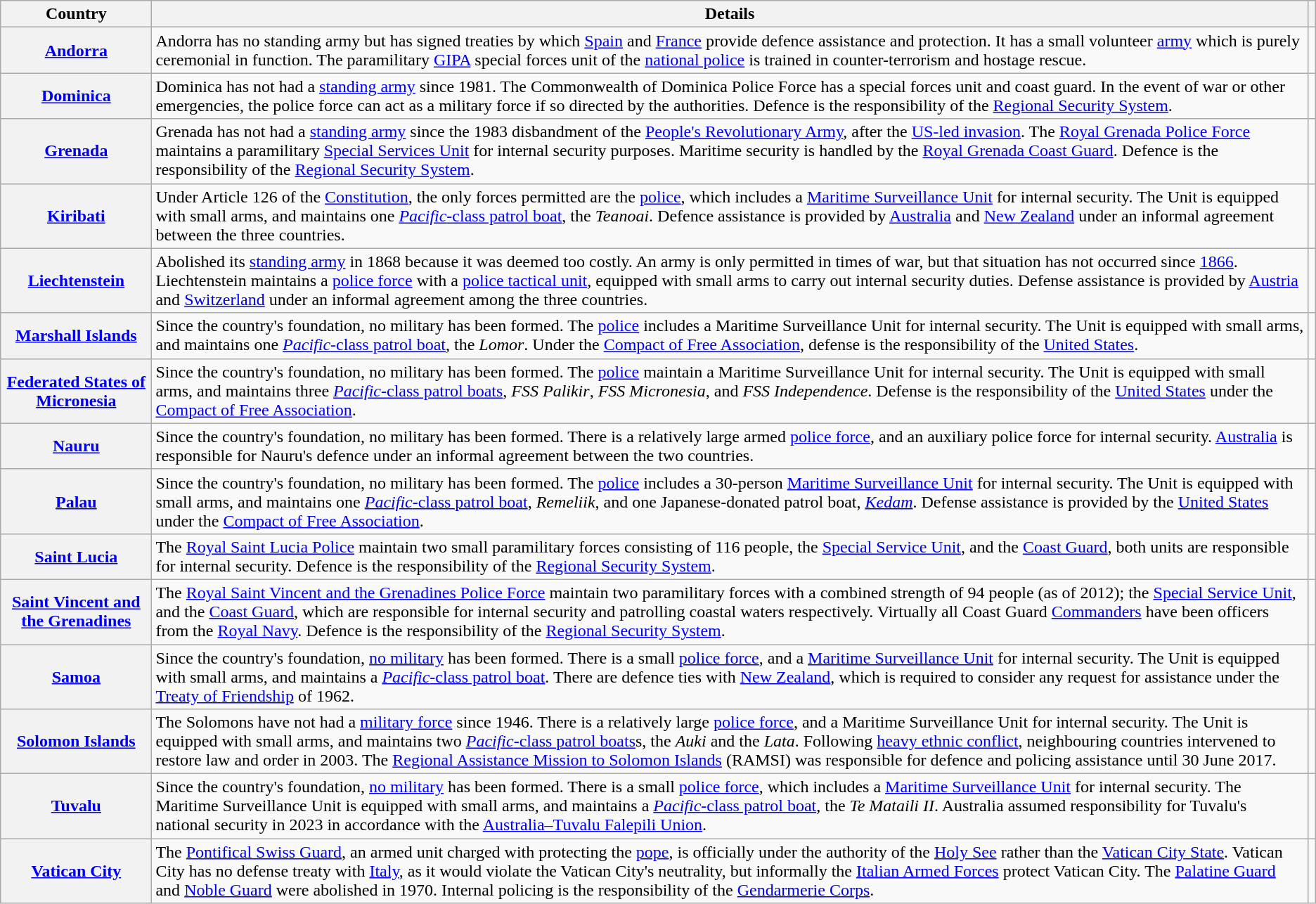<table class="wikitable plainrowheaders">
<tr>
<th>Country</th>
<th>Details</th>
<th></th>
</tr>
<tr>
<th scope=row> <a href='#'>Andorra</a></th>
<td>Andorra has no standing army but has signed treaties by which <a href='#'>Spain</a> and <a href='#'>France</a> provide defence assistance and protection. It has a small volunteer <a href='#'>army</a> which is purely ceremonial in function. The paramilitary <a href='#'>GIPA</a> special forces unit of the <a href='#'>national police</a> is trained in counter-terrorism and hostage rescue.</td>
<td align=center></td>
</tr>
<tr>
<th scope=row> <a href='#'>Dominica</a></th>
<td>Dominica has not had a <a href='#'>standing army</a> since 1981. The Commonwealth of Dominica Police Force has a special forces unit and coast guard. In the event of war or other emergencies, the police force can act as a military force if so directed by the authorities. Defence is the responsibility of the <a href='#'>Regional Security System</a>.</td>
<td align=center></td>
</tr>
<tr>
<th scope=row> <a href='#'>Grenada</a></th>
<td>Grenada has not had a <a href='#'>standing army</a> since the 1983 disbandment of the <a href='#'>People's Revolutionary Army</a>, after the <a href='#'>US-led invasion</a>. The <a href='#'>Royal Grenada Police Force</a> maintains a paramilitary <a href='#'>Special Services Unit</a> for internal security purposes. Maritime security is handled by the <a href='#'>Royal Grenada Coast Guard</a>. Defence is the responsibility of the <a href='#'>Regional Security System</a>.</td>
<td align=center></td>
</tr>
<tr>
<th scope=row> <a href='#'>Kiribati</a></th>
<td>Under Article 126 of the <a href='#'>Constitution</a>, the only forces permitted are the <a href='#'>police</a>, which includes a <a href='#'>Maritime Surveillance Unit</a> for internal security. The Unit is equipped with small arms, and maintains one <a href='#'><em>Pacific</em>-class patrol boat</a>, the <em>Teanoai</em>. Defence assistance is provided by <a href='#'>Australia</a> and <a href='#'>New Zealand</a> under an informal agreement between the three countries.</td>
<td align=center></td>
</tr>
<tr>
<th scope=row> <a href='#'>Liechtenstein</a></th>
<td>Abolished its <a href='#'>standing army</a> in 1868 because it was deemed too costly. An army is only permitted in times of war, but that situation has not occurred since <a href='#'>1866</a>. Liechtenstein maintains a <a href='#'>police force</a> with a <a href='#'>police tactical unit</a>, equipped with small arms to carry out internal security duties. Defense assistance is provided by <a href='#'>Austria</a> and <a href='#'>Switzerland</a> under an informal agreement among the three countries.</td>
<td align=center></td>
</tr>
<tr>
<th scope=row> <a href='#'>Marshall Islands</a></th>
<td>Since the country's foundation, no military has been formed. The <a href='#'>police</a> includes a Maritime Surveillance Unit for internal security. The Unit is equipped with small arms, and maintains one <a href='#'><em>Pacific</em>-class patrol boat</a>, the <em>Lomor</em>. Under the <a href='#'>Compact of Free Association</a>, defense is the responsibility of the <a href='#'>United States</a>.</td>
<td align=center></td>
</tr>
<tr>
<th scope=row> <a href='#'>Federated States of Micronesia</a></th>
<td>Since the country's foundation, no military has been formed. The <a href='#'>police</a> maintain a Maritime Surveillance Unit for internal security. The Unit is equipped with small arms, and maintains three <a href='#'><em>Pacific</em>-class patrol boats</a>, <em>FSS Palikir</em>, <em>FSS Micronesia</em>, and <em>FSS Independence</em>. Defense is the responsibility of the <a href='#'>United States</a> under the <a href='#'>Compact of Free Association</a>.</td>
<td align=center></td>
</tr>
<tr>
<th scope=row> <a href='#'>Nauru</a></th>
<td>Since the country's foundation, no military has been formed. There is a relatively large armed <a href='#'>police force</a>, and an auxiliary police force for internal security. <a href='#'>Australia</a> is responsible for Nauru's defence under an informal agreement between the two countries.</td>
<td align=center></td>
</tr>
<tr>
<th scope=row> <a href='#'>Palau</a></th>
<td>Since the country's foundation, no military has been formed. The <a href='#'>police</a> includes a 30-person <a href='#'>Maritime Surveillance Unit</a> for internal security. The Unit is equipped with small arms, and maintains one <a href='#'><em>Pacific</em>-class patrol boat</a>, <em>Remeliik</em>, and one Japanese-donated patrol boat, <a href='#'><em>Kedam</em></a>. Defense assistance is provided by the <a href='#'>United States</a> under the <a href='#'>Compact of Free Association</a>.</td>
<td align=center></td>
</tr>
<tr>
<th scope=row> <a href='#'>Saint Lucia</a></th>
<td>The <a href='#'>Royal Saint Lucia Police</a> maintain two small paramilitary forces consisting of 116 people, the <a href='#'>Special Service Unit</a>, and the <a href='#'>Coast Guard</a>, both units are responsible for internal security. Defence is the responsibility of the <a href='#'>Regional Security System</a>.</td>
<td align=center></td>
</tr>
<tr>
<th scope=row> <a href='#'>Saint Vincent and the Grenadines</a></th>
<td>The <a href='#'>Royal Saint Vincent and the Grenadines Police Force</a> maintain two paramilitary forces with a combined strength of 94 people (as of 2012); the <a href='#'>Special Service Unit</a>, and the <a href='#'>Coast Guard</a>, which are responsible for internal security and patrolling coastal waters respectively. Virtually all Coast Guard <a href='#'>Commanders</a> have been officers from the <a href='#'>Royal Navy</a>. Defence is the responsibility of the <a href='#'>Regional Security System</a>.</td>
<td align=center></td>
</tr>
<tr>
<th scope=row> <a href='#'>Samoa</a></th>
<td>Since the country's foundation, <a href='#'>no military</a> has been formed. There is a small <a href='#'>police force</a>, and a <a href='#'>Maritime Surveillance Unit</a> for internal security. The Unit is equipped with small arms, and maintains a <a href='#'><em>Pacific</em>-class patrol boat</a>. There are defence ties with <a href='#'>New Zealand</a>, which is required to consider any request for assistance under the <a href='#'>Treaty of Friendship</a> of 1962.</td>
<td align=center></td>
</tr>
<tr>
<th scope=row> <a href='#'>Solomon Islands</a></th>
<td>The Solomons have not had a <a href='#'>military force</a> since 1946. There is a relatively large <a href='#'>police force</a>, and a Maritime Surveillance Unit for internal security. The Unit is equipped with small arms, and maintains two <a href='#'><em>Pacific</em>-class patrol boats</a>s, the <em>Auki</em> and the <em>Lata</em>. Following <a href='#'>heavy ethnic conflict</a>, neighbouring countries intervened to restore law and order in 2003. The   <a href='#'>Regional Assistance Mission to Solomon Islands</a> (RAMSI) was responsible for defence and policing assistance until 30 June 2017.</td>
<td align=center></td>
</tr>
<tr>
<th scope=row> <a href='#'>Tuvalu</a></th>
<td>Since the country's foundation, <a href='#'>no military</a> has been formed. There is a small <a href='#'>police force</a>, which includes a <a href='#'>Maritime Surveillance Unit</a> for internal security. The Maritime Surveillance Unit is equipped with small arms, and maintains a <a href='#'><em>Pacific</em>-class patrol boat</a>, the <em>Te Mataili II</em>. Australia assumed responsibility for Tuvalu's national security in 2023 in accordance with the <a href='#'>Australia–Tuvalu Falepili Union</a>.</td>
<td align=center></td>
</tr>
<tr>
<th scope=row> <a href='#'>Vatican City</a></th>
<td>The <a href='#'>Pontifical Swiss Guard</a>, an armed unit charged with protecting the <a href='#'>pope</a>, is officially under the authority of the <a href='#'>Holy See</a> rather than the <a href='#'>Vatican City State</a>. Vatican City has no defense treaty with <a href='#'>Italy</a>, as it would violate the Vatican City's neutrality, but informally the <a href='#'>Italian Armed Forces</a> protect Vatican City. The <a href='#'>Palatine Guard</a> and <a href='#'>Noble Guard</a> were abolished in 1970. Internal policing is the responsibility of the <a href='#'>Gendarmerie Corps</a>.</td>
<td align=center></td>
</tr>
</table>
